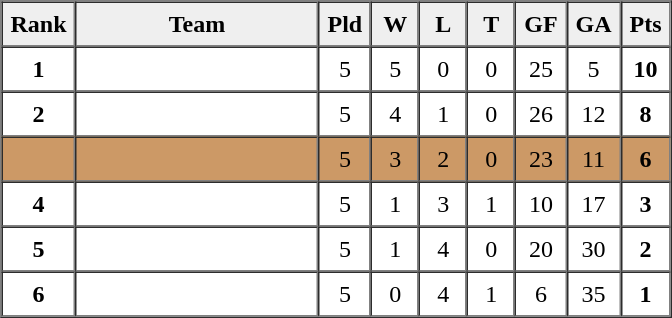<table border=1 cellpadding=5 cellspacing=0>
<tr>
<th bgcolor="#efefef" width="20">Rank</th>
<th bgcolor="#efefef" width="150">Team</th>
<th bgcolor="#efefef" width="20">Pld</th>
<th bgcolor="#efefef" width="20">W</th>
<th bgcolor="#efefef" width="20">L</th>
<th bgcolor="#efefef" width="20">T</th>
<th bgcolor="#efefef" width="20">GF</th>
<th bgcolor="#efefef" width="20">GA</th>
<th bgcolor="#efefef" width="20">Pts</th>
</tr>
<tr align=center>
<td><strong>1</strong></td>
<td align=left></td>
<td>5</td>
<td>5</td>
<td>0</td>
<td>0</td>
<td>25</td>
<td>5</td>
<td><strong>10</strong></td>
</tr>
<tr align=center>
<td><strong>2</strong></td>
<td align=left></td>
<td>5</td>
<td>4</td>
<td>1</td>
<td>0</td>
<td>26</td>
<td>12</td>
<td><strong>8</strong></td>
</tr>
<tr align=center bgcolor="#cc9966">
<td></td>
<td align=left></td>
<td>5</td>
<td>3</td>
<td>2</td>
<td>0</td>
<td>23</td>
<td>11</td>
<td><strong>6</strong></td>
</tr>
<tr align=center>
<td><strong>4</strong></td>
<td align=left></td>
<td>5</td>
<td>1</td>
<td>3</td>
<td>1</td>
<td>10</td>
<td>17</td>
<td><strong>3</strong></td>
</tr>
<tr align=center>
<td><strong>5</strong></td>
<td align=left></td>
<td>5</td>
<td>1</td>
<td>4</td>
<td>0</td>
<td>20</td>
<td>30</td>
<td><strong>2</strong></td>
</tr>
<tr align=center>
<td><strong>6</strong></td>
<td align=left></td>
<td>5</td>
<td>0</td>
<td>4</td>
<td>1</td>
<td>6</td>
<td>35</td>
<td><strong>1</strong></td>
</tr>
</table>
